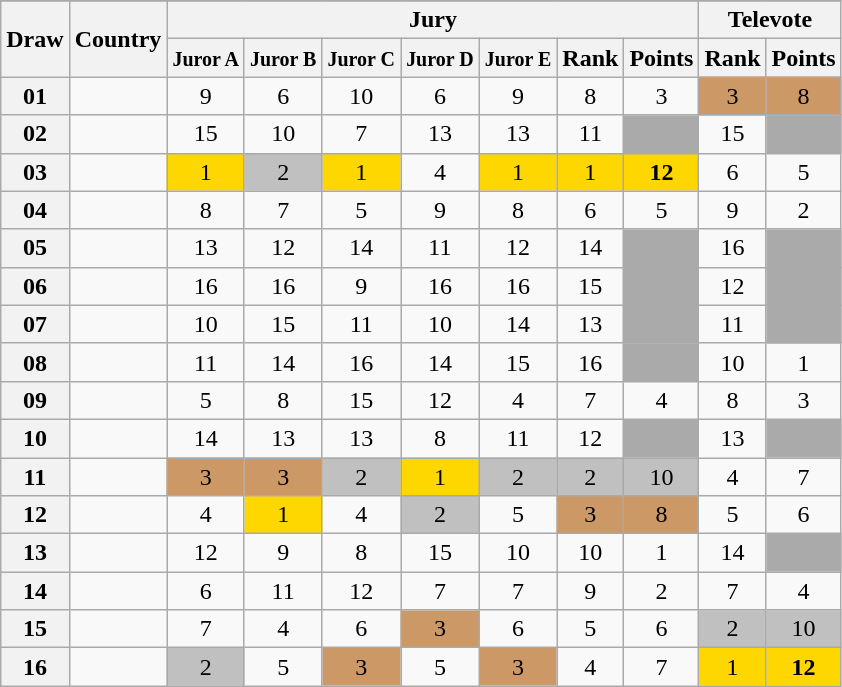<table class="sortable wikitable collapsible plainrowheaders" style="text-align:center;">
<tr>
</tr>
<tr>
<th scope="col" rowspan="2">Draw</th>
<th scope="col" rowspan="2">Country</th>
<th scope="col" colspan="7">Jury</th>
<th scope="col" colspan="2">Televote</th>
</tr>
<tr>
<th scope="col"><small>Juror A</small></th>
<th scope="col"><small>Juror B</small></th>
<th scope="col"><small>Juror C</small></th>
<th scope="col"><small>Juror D</small></th>
<th scope="col"><small>Juror E</small></th>
<th scope="col">Rank</th>
<th scope="col">Points</th>
<th scope="col">Rank</th>
<th scope="col">Points</th>
</tr>
<tr>
<th scope="row" style="text-align:center;">01</th>
<td style="text-align:left;"></td>
<td>9</td>
<td>6</td>
<td>10</td>
<td>6</td>
<td>9</td>
<td>8</td>
<td>3</td>
<td style="background:#CC9966;">3</td>
<td style="background:#CC9966;">8</td>
</tr>
<tr>
<th scope="row" style="text-align:center;">02</th>
<td style="text-align:left;"></td>
<td>15</td>
<td>10</td>
<td>7</td>
<td>13</td>
<td>13</td>
<td>11</td>
<td style="background:#AAAAAA;"></td>
<td>15</td>
<td style="background:#AAAAAA;"></td>
</tr>
<tr>
<th scope="row" style="text-align:center;">03</th>
<td style="text-align:left;"></td>
<td style="background:gold;">1</td>
<td style="background:silver;">2</td>
<td style="background:gold;">1</td>
<td>4</td>
<td style="background:gold;">1</td>
<td style="background:gold;">1</td>
<td style="background:gold;"><strong>12</strong></td>
<td>6</td>
<td>5</td>
</tr>
<tr>
<th scope="row" style="text-align:center;">04</th>
<td style="text-align:left;"></td>
<td>8</td>
<td>7</td>
<td>5</td>
<td>9</td>
<td>8</td>
<td>6</td>
<td>5</td>
<td>9</td>
<td>2</td>
</tr>
<tr>
<th scope="row" style="text-align:center;">05</th>
<td style="text-align:left;"></td>
<td>13</td>
<td>12</td>
<td>14</td>
<td>11</td>
<td>12</td>
<td>14</td>
<td style="background:#AAAAAA;"></td>
<td>16</td>
<td style="background:#AAAAAA;"></td>
</tr>
<tr>
<th scope="row" style="text-align:center;">06</th>
<td style="text-align:left;"></td>
<td>16</td>
<td>16</td>
<td>9</td>
<td>16</td>
<td>16</td>
<td>15</td>
<td style="background:#AAAAAA;"></td>
<td>12</td>
<td style="background:#AAAAAA;"></td>
</tr>
<tr>
<th scope="row" style="text-align:center;">07</th>
<td style="text-align:left;"></td>
<td>10</td>
<td>15</td>
<td>11</td>
<td>10</td>
<td>14</td>
<td>13</td>
<td style="background:#AAAAAA;"></td>
<td>11</td>
<td style="background:#AAAAAA;"></td>
</tr>
<tr>
<th scope="row" style="text-align:center;">08</th>
<td style="text-align:left;"></td>
<td>11</td>
<td>14</td>
<td>16</td>
<td>14</td>
<td>15</td>
<td>16</td>
<td style="background:#AAAAAA;"></td>
<td>10</td>
<td>1</td>
</tr>
<tr>
<th scope="row" style="text-align:center;">09</th>
<td style="text-align:left;"></td>
<td>5</td>
<td>8</td>
<td>15</td>
<td>12</td>
<td>4</td>
<td>7</td>
<td>4</td>
<td>8</td>
<td>3</td>
</tr>
<tr>
<th scope="row" style="text-align:center;">10</th>
<td style="text-align:left;"></td>
<td>14</td>
<td>13</td>
<td>13</td>
<td>8</td>
<td>11</td>
<td>12</td>
<td style="background:#AAAAAA;"></td>
<td>13</td>
<td style="background:#AAAAAA;"></td>
</tr>
<tr>
<th scope="row" style="text-align:center;">11</th>
<td style="text-align:left;"></td>
<td style="background:#CC9966;">3</td>
<td style="background:#CC9966;">3</td>
<td style="background:silver;">2</td>
<td style="background:gold;">1</td>
<td style="background:silver;">2</td>
<td style="background:silver;">2</td>
<td style="background:silver;">10</td>
<td>4</td>
<td>7</td>
</tr>
<tr>
<th scope="row" style="text-align:center;">12</th>
<td style="text-align:left;"></td>
<td>4</td>
<td style="background:gold;">1</td>
<td>4</td>
<td style="background:silver;">2</td>
<td>5</td>
<td style="background:#CC9966;">3</td>
<td style="background:#CC9966;">8</td>
<td>5</td>
<td>6</td>
</tr>
<tr>
<th scope="row" style="text-align:center;">13</th>
<td style="text-align:left;"></td>
<td>12</td>
<td>9</td>
<td>8</td>
<td>15</td>
<td>10</td>
<td>10</td>
<td>1</td>
<td>14</td>
<td style="background:#AAAAAA;"></td>
</tr>
<tr>
<th scope="row" style="text-align:center;">14</th>
<td style="text-align:left;"></td>
<td>6</td>
<td>11</td>
<td>12</td>
<td>7</td>
<td>7</td>
<td>9</td>
<td>2</td>
<td>7</td>
<td>4</td>
</tr>
<tr>
<th scope="row" style="text-align:center;">15</th>
<td style="text-align:left;"></td>
<td>7</td>
<td>4</td>
<td>6</td>
<td style="background:#CC9966;">3</td>
<td>6</td>
<td>5</td>
<td>6</td>
<td style="background:silver;">2</td>
<td style="background:silver;">10</td>
</tr>
<tr>
<th scope="row" style="text-align:center;">16</th>
<td style="text-align:left;"></td>
<td style="background:silver;">2</td>
<td>5</td>
<td style="background:#CC9966;">3</td>
<td>5</td>
<td style="background:#CC9966;">3</td>
<td>4</td>
<td>7</td>
<td style="background:gold;">1</td>
<td style="background:gold;"><strong>12</strong></td>
</tr>
</table>
